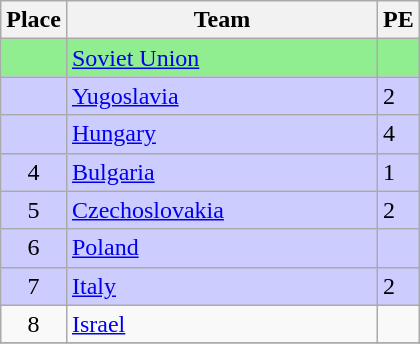<table class="wikitable">
<tr>
<th>Place</th>
<th width=200>Team</th>
<th width=20>PE</th>
</tr>
<tr bgcolor=lightgreen>
<td align=center></td>
<td> <a href='#'>Soviet Union</a></td>
<td></td>
</tr>
<tr bgcolor=#ccccff>
<td align=center></td>
<td> <a href='#'>Yugoslavia</a></td>
<td>2</td>
</tr>
<tr bgcolor=#ccccff>
<td align=center></td>
<td> <a href='#'>Hungary</a></td>
<td>4</td>
</tr>
<tr bgcolor=#ccccff>
<td align=center>4</td>
<td> <a href='#'>Bulgaria</a></td>
<td>1</td>
</tr>
<tr bgcolor=#ccccff>
<td align=center>5</td>
<td> <a href='#'>Czechoslovakia</a></td>
<td>2</td>
</tr>
<tr bgcolor=#ccccff>
<td align=center>6</td>
<td> <a href='#'>Poland</a></td>
<td></td>
</tr>
<tr bgcolor=#ccccff>
<td align=center>7</td>
<td> <a href='#'>Italy</a></td>
<td>2</td>
</tr>
<tr>
<td align=center>8</td>
<td> <a href='#'>Israel</a></td>
<td></td>
</tr>
<tr>
</tr>
</table>
